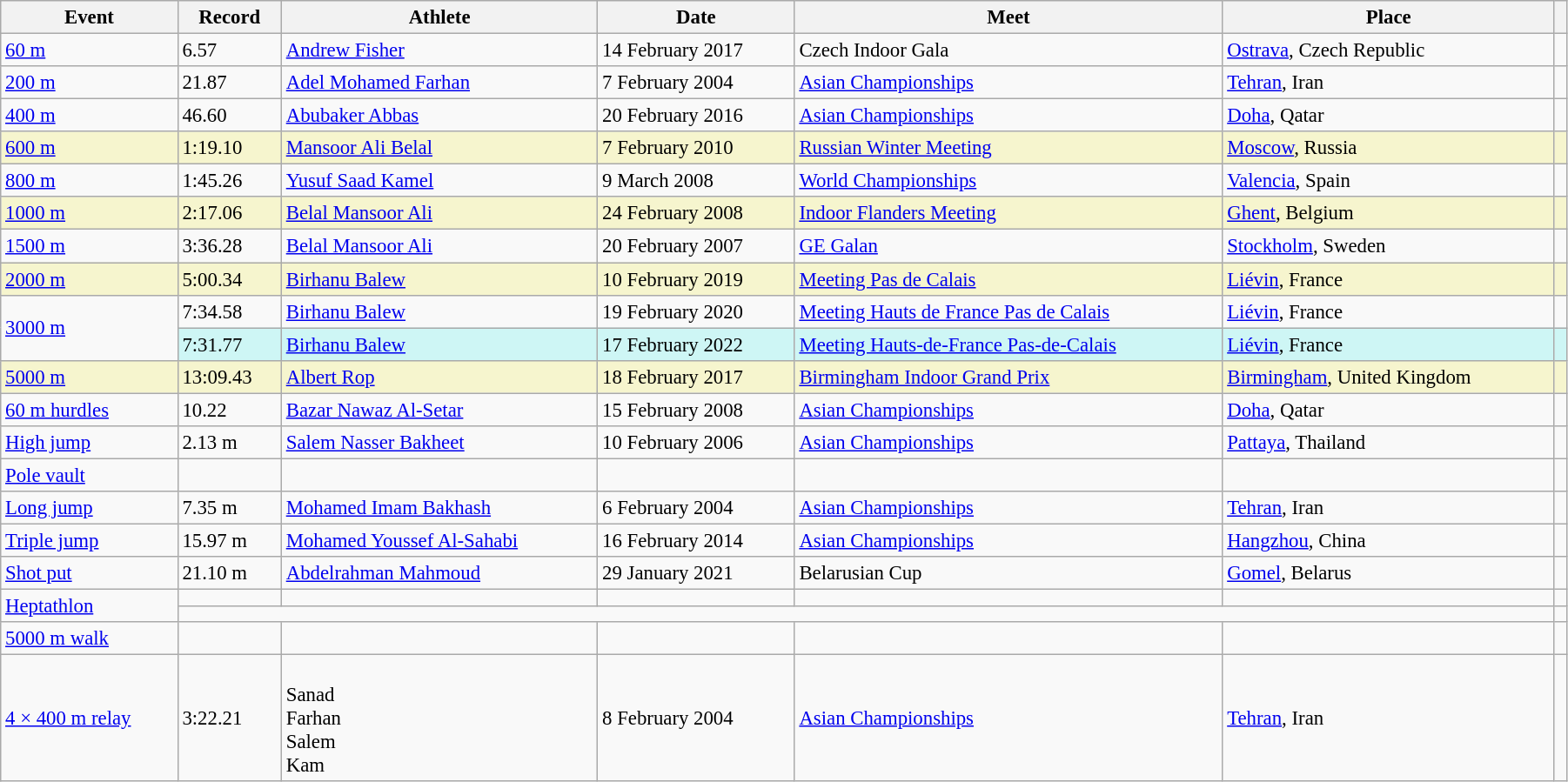<table class="wikitable" style="font-size:95%; width: 95%;">
<tr>
<th>Event</th>
<th>Record</th>
<th>Athlete</th>
<th>Date</th>
<th>Meet</th>
<th>Place</th>
<th></th>
</tr>
<tr>
<td><a href='#'>60 m</a></td>
<td>6.57</td>
<td><a href='#'>Andrew Fisher</a></td>
<td>14 February 2017</td>
<td>Czech Indoor Gala</td>
<td><a href='#'>Ostrava</a>, Czech Republic</td>
<td></td>
</tr>
<tr>
<td><a href='#'>200 m</a></td>
<td>21.87</td>
<td><a href='#'>Adel Mohamed Farhan</a></td>
<td>7 February 2004</td>
<td><a href='#'>Asian Championships</a></td>
<td><a href='#'>Tehran</a>, Iran</td>
<td></td>
</tr>
<tr>
<td><a href='#'>400 m</a></td>
<td>46.60</td>
<td><a href='#'>Abubaker Abbas</a></td>
<td>20 February 2016</td>
<td><a href='#'>Asian Championships</a></td>
<td><a href='#'>Doha</a>, Qatar</td>
<td></td>
</tr>
<tr style="background:#f6F5CE;">
<td><a href='#'>600 m</a></td>
<td>1:19.10</td>
<td><a href='#'>Mansoor Ali Belal</a></td>
<td>7 February 2010</td>
<td><a href='#'>Russian Winter Meeting</a></td>
<td><a href='#'>Moscow</a>, Russia</td>
<td></td>
</tr>
<tr>
<td><a href='#'>800 m</a></td>
<td>1:45.26</td>
<td><a href='#'>Yusuf Saad Kamel</a></td>
<td>9 March 2008</td>
<td><a href='#'>World Championships</a></td>
<td><a href='#'>Valencia</a>, Spain</td>
<td></td>
</tr>
<tr style="background:#f6F5CE;">
<td><a href='#'>1000 m</a></td>
<td>2:17.06</td>
<td><a href='#'>Belal Mansoor Ali</a></td>
<td>24 February 2008</td>
<td><a href='#'>Indoor Flanders Meeting</a></td>
<td><a href='#'>Ghent</a>, Belgium</td>
<td></td>
</tr>
<tr>
<td><a href='#'>1500 m</a></td>
<td>3:36.28</td>
<td><a href='#'>Belal Mansoor Ali</a></td>
<td>20 February 2007</td>
<td><a href='#'>GE Galan</a></td>
<td><a href='#'>Stockholm</a>, Sweden</td>
<td></td>
</tr>
<tr style="background:#f6F5CE;">
<td><a href='#'>2000 m</a></td>
<td>5:00.34</td>
<td><a href='#'>Birhanu Balew</a></td>
<td>10 February 2019</td>
<td><a href='#'>Meeting Pas de Calais</a></td>
<td><a href='#'>Liévin</a>, France</td>
<td></td>
</tr>
<tr>
<td rowspan=2><a href='#'>3000 m</a></td>
<td>7:34.58</td>
<td><a href='#'>Birhanu Balew</a></td>
<td>19 February 2020</td>
<td><a href='#'>Meeting Hauts de France Pas de Calais</a></td>
<td><a href='#'>Liévin</a>, France</td>
<td></td>
</tr>
<tr bgcolor=#CEF6F5>
<td>7:31.77</td>
<td><a href='#'>Birhanu Balew</a></td>
<td>17 February 2022</td>
<td><a href='#'>Meeting Hauts-de-France Pas-de-Calais</a></td>
<td><a href='#'>Liévin</a>, France</td>
<td></td>
</tr>
<tr style="background:#f6F5CE;">
<td><a href='#'>5000 m</a></td>
<td>13:09.43</td>
<td><a href='#'>Albert Rop</a></td>
<td>18 February 2017</td>
<td><a href='#'>Birmingham Indoor Grand Prix</a></td>
<td><a href='#'>Birmingham</a>, United Kingdom</td>
<td></td>
</tr>
<tr>
<td><a href='#'>60 m hurdles</a></td>
<td>10.22</td>
<td><a href='#'>Bazar Nawaz Al-Setar</a></td>
<td>15 February 2008</td>
<td><a href='#'>Asian Championships</a></td>
<td><a href='#'>Doha</a>, Qatar</td>
<td></td>
</tr>
<tr>
<td><a href='#'>High jump</a></td>
<td>2.13 m</td>
<td><a href='#'>Salem Nasser Bakheet</a></td>
<td>10 February 2006</td>
<td><a href='#'>Asian Championships</a></td>
<td><a href='#'>Pattaya</a>, Thailand</td>
<td></td>
</tr>
<tr>
<td><a href='#'>Pole vault</a></td>
<td></td>
<td></td>
<td></td>
<td></td>
<td></td>
<td></td>
</tr>
<tr>
<td><a href='#'>Long jump</a></td>
<td>7.35 m</td>
<td><a href='#'>Mohamed Imam Bakhash</a></td>
<td>6 February 2004</td>
<td><a href='#'>Asian Championships</a></td>
<td><a href='#'>Tehran</a>, Iran</td>
<td></td>
</tr>
<tr>
<td><a href='#'>Triple jump</a></td>
<td>15.97 m</td>
<td><a href='#'>Mohamed Youssef Al-Sahabi</a></td>
<td>16 February 2014</td>
<td><a href='#'>Asian Championships</a></td>
<td><a href='#'>Hangzhou</a>, China</td>
<td></td>
</tr>
<tr>
<td><a href='#'>Shot put</a></td>
<td>21.10 m</td>
<td><a href='#'>Abdelrahman Mahmoud</a></td>
<td>29 January 2021</td>
<td>Belarusian Cup</td>
<td><a href='#'>Gomel</a>, Belarus</td>
<td></td>
</tr>
<tr>
<td rowspan=2><a href='#'>Heptathlon</a></td>
<td></td>
<td></td>
<td></td>
<td></td>
<td></td>
<td></td>
</tr>
<tr>
<td colspan=5></td>
<td></td>
</tr>
<tr>
<td><a href='#'>5000 m walk</a></td>
<td></td>
<td></td>
<td></td>
<td></td>
<td></td>
<td></td>
</tr>
<tr>
<td><a href='#'>4 × 400 m relay</a></td>
<td>3:22.21</td>
<td><br>Sanad<br>Farhan<br>Salem<br>Kam</td>
<td>8 February 2004</td>
<td><a href='#'>Asian Championships</a></td>
<td><a href='#'>Tehran</a>, Iran</td>
<td></td>
</tr>
</table>
